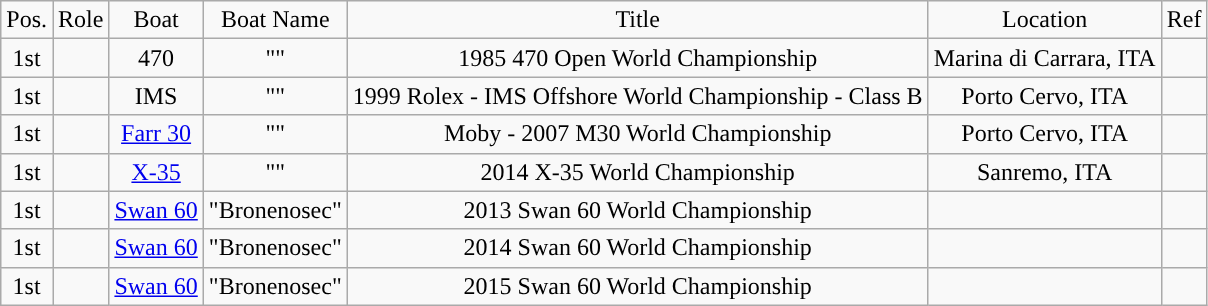<table class="wikitable" style="text-align: center;">
<tr>
<td>Pos.</td>
<td>Role</td>
<td>Boat</td>
<td>Boat Name</td>
<td>Title</td>
<td>Location</td>
<td>Ref</td>
</tr>
<tr>
<td>1st</td>
<td></td>
<td>470</td>
<td>""</td>
<td>1985 470 Open World Championship</td>
<td>Marina di Carrara, ITA</td>
<td></td>
</tr>
<tr>
<td>1st</td>
<td></td>
<td>IMS</td>
<td>""</td>
<td>1999 Rolex - IMS Offshore World Championship - Class B</td>
<td>Porto Cervo, ITA</td>
<td></td>
</tr>
<tr>
<td>1st</td>
<td></td>
<td><a href='#'>Farr 30</a></td>
<td>""</td>
<td>Moby - 2007 M30 World Championship</td>
<td>Porto Cervo, ITA</td>
<td></td>
</tr>
<tr>
<td>1st</td>
<td></td>
<td><a href='#'>X-35</a></td>
<td>""</td>
<td>2014 X-35 World Championship</td>
<td>Sanremo, ITA</td>
<td></td>
</tr>
<tr>
<td>1st</td>
<td></td>
<td><a href='#'>Swan 60</a></td>
<td>"Bronenosec"</td>
<td>2013 Swan 60 World Championship</td>
<td></td>
<td></td>
</tr>
<tr>
<td>1st</td>
<td></td>
<td><a href='#'>Swan 60</a></td>
<td>"Bronenosec"</td>
<td>2014 Swan 60 World Championship</td>
<td></td>
<td></td>
</tr>
<tr>
<td>1st</td>
<td></td>
<td><a href='#'>Swan 60</a></td>
<td>"Bronenosec"</td>
<td>2015 Swan 60 World Championship</td>
<td></td>
<td></td>
</tr>
</table>
